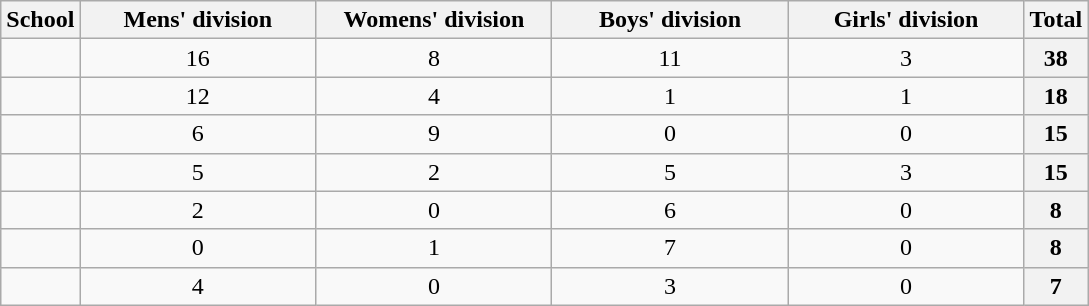<table class="wikitable sortable" style="text-align:center;">
<tr>
<th>School</th>
<th width="150px">Mens' division</th>
<th width="150px">Womens' division</th>
<th width="150px">Boys' division</th>
<th width="150px">Girls' division</th>
<th>Total</th>
</tr>
<tr>
<td align="left"></td>
<td>16</td>
<td>8</td>
<td>11</td>
<td>3</td>
<th>38</th>
</tr>
<tr>
<td align="left"></td>
<td>12</td>
<td>4</td>
<td>1</td>
<td>1</td>
<th>18</th>
</tr>
<tr>
<td align="left"></td>
<td>6</td>
<td>9</td>
<td>0</td>
<td>0</td>
<th>15</th>
</tr>
<tr>
<td align="left"></td>
<td>5</td>
<td>2</td>
<td>5</td>
<td>3</td>
<th>15</th>
</tr>
<tr>
<td align="left"></td>
<td>2</td>
<td>0</td>
<td>6</td>
<td>0</td>
<th>8</th>
</tr>
<tr>
<td align="left"></td>
<td>0</td>
<td>1</td>
<td>7</td>
<td>0</td>
<th>8</th>
</tr>
<tr>
<td align="left"></td>
<td>4</td>
<td>0</td>
<td>3</td>
<td>0</td>
<th>7</th>
</tr>
</table>
